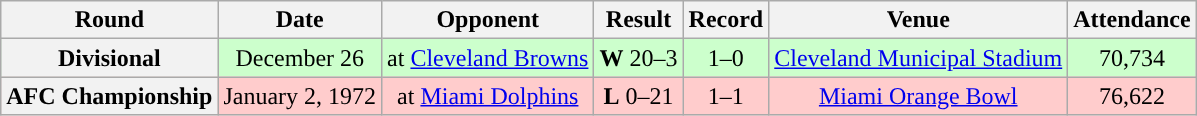<table class="wikitable" style="text-align:center">
<tr>
<th>Round</th>
<th>Date</th>
<th>Opponent</th>
<th>Result</th>
<th>Record</th>
<th>Venue</th>
<th>Attendance</th>
</tr>
<tr style="background:#cfc">
<th>Divisional</th>
<td>December 26</td>
<td>at <a href='#'>Cleveland Browns</a></td>
<td><strong>W</strong> 20–3</td>
<td>1–0</td>
<td><a href='#'>Cleveland Municipal Stadium</a></td>
<td>70,734</td>
</tr>
<tr style="background:#fcc">
<th>AFC Championship</th>
<td>January 2, 1972</td>
<td>at <a href='#'>Miami Dolphins</a></td>
<td><strong>L</strong> 0–21</td>
<td>1–1</td>
<td><a href='#'>Miami Orange Bowl</a></td>
<td>76,622</td>
</tr>
</table>
